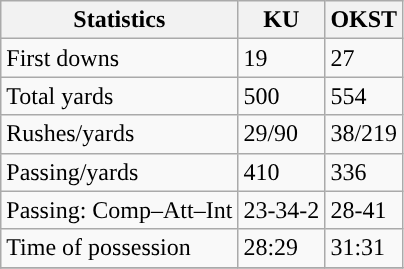<table class="wikitable" style="float: left;">
<tr>
<th>Statistics</th>
<th>KU</th>
<th>OKST</th>
</tr>
<tr>
<td>First downs</td>
<td>19</td>
<td>27</td>
</tr>
<tr>
<td>Total yards</td>
<td>500</td>
<td>554</td>
</tr>
<tr>
<td>Rushes/yards</td>
<td>29/90</td>
<td>38/219</td>
</tr>
<tr>
<td>Passing/yards</td>
<td>410</td>
<td>336</td>
</tr>
<tr>
<td>Passing: Comp–Att–Int</td>
<td>23-34-2</td>
<td>28-41</td>
</tr>
<tr>
<td>Time of possession</td>
<td>28:29</td>
<td>31:31</td>
</tr>
<tr>
</tr>
</table>
